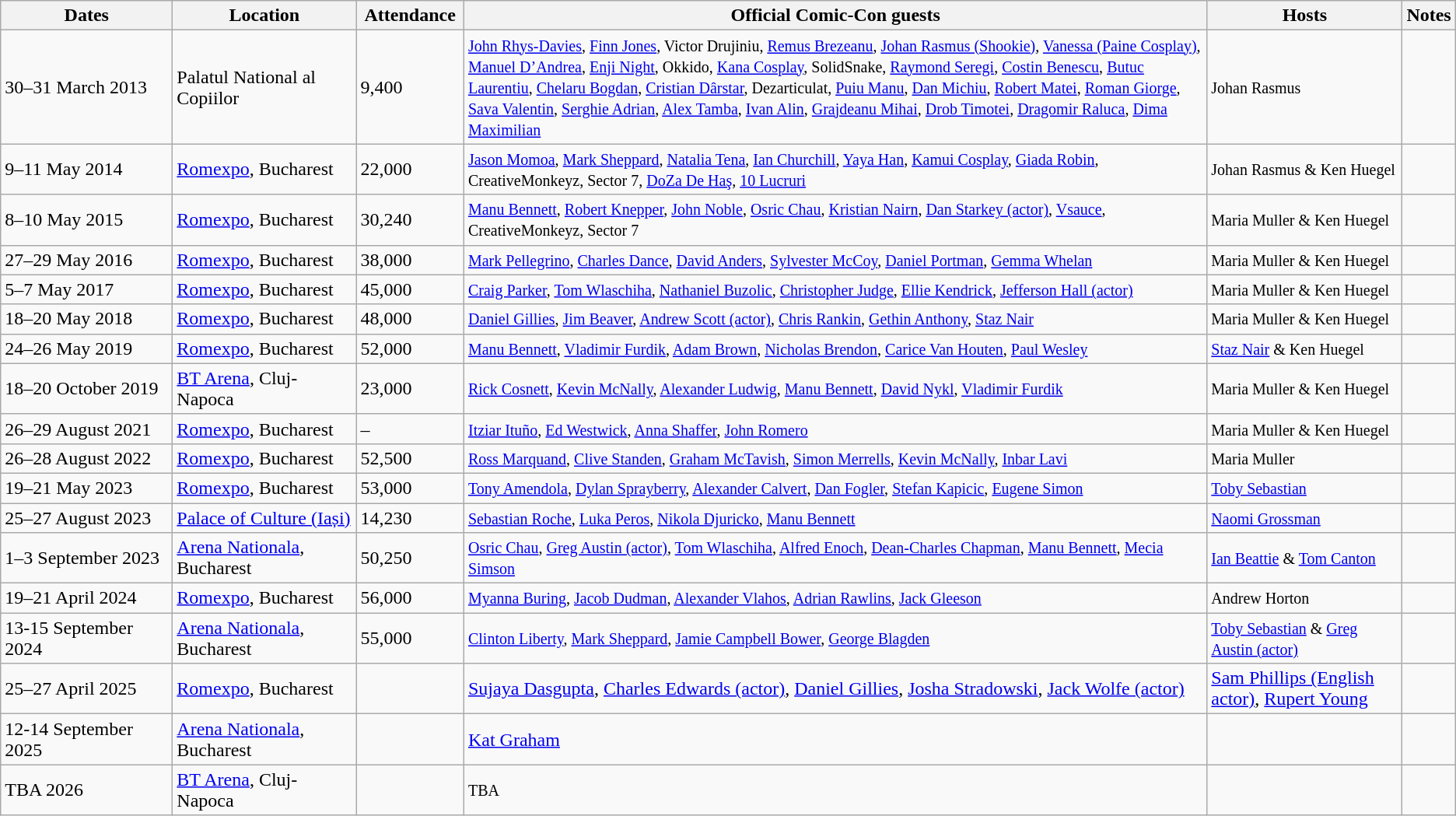<table class="wikitable">
<tr>
<th width=140px>Dates</th>
<th width=150px>Location</th>
<th width=85px>Attendance</th>
<th>Official Comic-Con guests</th>
<th width=160px>Hosts</th>
<th>Notes</th>
</tr>
<tr>
<td>30–31 March 2013</td>
<td>Palatul National al Copiilor</td>
<td>9,400</td>
<td><small><a href='#'>John Rhys-Davies</a>, <a href='#'>Finn Jones</a>, Victor Drujiniu, <a href='#'>Remus Brezeanu</a>, <a href='#'>Johan Rasmus (Shookie)</a>, <a href='#'>Vanessa (Paine Cosplay)</a>, <a href='#'>Manuel D’Andrea</a>, <a href='#'>Enji Night</a>, Okkido, <a href='#'>Kana Cosplay</a>, SolidSnake, <a href='#'>Raymond Seregi</a>, <a href='#'>Costin Benescu</a>, <a href='#'>Butuc Laurentiu</a>, <a href='#'>Chelaru Bogdan</a>, <a href='#'>Cristian Dârstar</a>, Dezarticulat, <a href='#'>Puiu Manu</a>, <a href='#'>Dan Michiu</a>, <a href='#'>Robert Matei</a>, <a href='#'>Roman Giorge</a>, <a href='#'>Sava Valentin</a>, <a href='#'>Serghie Adrian</a>, <a href='#'>Alex Tamba</a>, <a href='#'>Ivan Alin</a>, <a href='#'>Grajdeanu Mihai</a>, <a href='#'>Drob Timotei</a>, <a href='#'>Dragomir Raluca</a>, <a href='#'>Dima Maximilian</a></small></td>
<td><small>Johan Rasmus </small></td>
<td></td>
</tr>
<tr>
<td>9–11 May 2014</td>
<td><a href='#'>Romexpo</a>, Bucharest</td>
<td>22,000</td>
<td><small><a href='#'>Jason Momoa</a>, <a href='#'>Mark Sheppard</a>, <a href='#'>Natalia Tena</a>, <a href='#'>Ian Churchill</a>, <a href='#'>Yaya Han</a>, <a href='#'>Kamui Cosplay</a>, <a href='#'>Giada Robin</a>, CreativeMonkeyz, Sector 7, <a href='#'>DoZa De Haş</a>, <a href='#'>10 Lucruri</a> </small></td>
<td><small> Johan Rasmus & Ken Huegel </small></td>
<td></td>
</tr>
<tr>
<td>8–10 May 2015</td>
<td><a href='#'>Romexpo</a>, Bucharest</td>
<td>30,240</td>
<td><small><a href='#'>Manu Bennett</a>, <a href='#'>Robert Knepper</a>, <a href='#'>John Noble</a>, <a href='#'>Osric Chau</a>, <a href='#'>Kristian Nairn</a>, <a href='#'>Dan Starkey (actor)</a>, <a href='#'>Vsauce</a>, CreativeMonkeyz, Sector 7</small></td>
<td><small>Maria Muller & Ken Huegel</small></td>
<td></td>
</tr>
<tr>
<td>27–29 May 2016</td>
<td><a href='#'>Romexpo</a>, Bucharest</td>
<td>38,000</td>
<td><small><a href='#'>Mark Pellegrino</a>, <a href='#'>Charles Dance</a>, <a href='#'>David Anders</a>, <a href='#'>Sylvester McCoy</a>, <a href='#'>Daniel Portman</a>, <a href='#'>Gemma Whelan</a></small></td>
<td><small>Maria Muller & Ken Huegel</small></td>
<td></td>
</tr>
<tr>
<td>5–7 May 2017</td>
<td><a href='#'>Romexpo</a>, Bucharest</td>
<td>45,000</td>
<td><small><a href='#'>Craig Parker</a>, <a href='#'>Tom Wlaschiha</a>, <a href='#'>Nathaniel Buzolic</a>, <a href='#'>Christopher Judge</a>, <a href='#'>Ellie Kendrick</a>, <a href='#'>Jefferson Hall (actor)</a></small></td>
<td><small> Maria Muller & Ken Huegel </small></td>
<td></td>
</tr>
<tr>
<td>18–20 May 2018</td>
<td><a href='#'>Romexpo</a>, Bucharest</td>
<td>48,000</td>
<td><small><a href='#'>Daniel Gillies</a>, <a href='#'>Jim Beaver</a>, <a href='#'>Andrew Scott (actor)</a>, <a href='#'>Chris Rankin</a>, <a href='#'>Gethin Anthony</a>, <a href='#'>Staz Nair</a></small></td>
<td><small>Maria Muller & Ken Huegel</small></td>
<td></td>
</tr>
<tr>
<td>24–26 May 2019</td>
<td><a href='#'>Romexpo</a>, Bucharest</td>
<td>52,000</td>
<td><small><a href='#'>Manu Bennett</a>, <a href='#'>Vladimir Furdik</a>, <a href='#'>Adam Brown</a>, <a href='#'>Nicholas Brendon</a>, <a href='#'>Carice Van Houten</a>, <a href='#'>Paul Wesley</a></small></td>
<td><small> <a href='#'>Staz Nair</a> & Ken Huegel</small></td>
<td></td>
</tr>
<tr>
<td>18–20 October 2019</td>
<td><a href='#'>BT Arena</a>, Cluj-Napoca</td>
<td>23,000</td>
<td><small><a href='#'>Rick Cosnett</a>, <a href='#'>Kevin McNally</a>, <a href='#'>Alexander Ludwig</a>, <a href='#'>Manu Bennett</a>, <a href='#'>David Nykl</a>, <a href='#'>Vladimir Furdik</a> </small></td>
<td><small>Maria Muller & Ken Huegel </small></td>
<td></td>
</tr>
<tr>
<td>26–29 August 2021</td>
<td><a href='#'>Romexpo</a>, Bucharest</td>
<td>–</td>
<td><small><a href='#'>Itziar Ituño</a>, <a href='#'>Ed Westwick</a>, <a href='#'>Anna Shaffer</a>, <a href='#'>John Romero</a></small></td>
<td><small>Maria Muller & Ken Huegel </small></td>
<td></td>
</tr>
<tr>
<td>26–28 August 2022</td>
<td><a href='#'>Romexpo</a>, Bucharest</td>
<td>52,500</td>
<td><small><a href='#'>Ross Marquand</a>, <a href='#'>Clive Standen</a>, <a href='#'>Graham McTavish</a>, <a href='#'>Simon Merrells</a>, <a href='#'>Kevin McNally</a>, <a href='#'>Inbar Lavi</a> </small></td>
<td><small>Maria Muller</small></td>
<td></td>
</tr>
<tr>
<td>19–21 May 2023</td>
<td><a href='#'>Romexpo</a>, Bucharest</td>
<td>53,000</td>
<td><small><a href='#'>Tony Amendola</a>, <a href='#'>Dylan Sprayberry</a>, <a href='#'>Alexander Calvert</a>, <a href='#'>Dan Fogler</a>, <a href='#'>Stefan Kapicic</a>, <a href='#'>Eugene Simon</a> </small></td>
<td><small> <a href='#'>Toby Sebastian</a></small></td>
<td></td>
</tr>
<tr>
<td>25–27 August 2023</td>
<td><a href='#'>Palace of Culture (Iași)</a></td>
<td>14,230</td>
<td><small> <a href='#'>Sebastian Roche</a>, <a href='#'>Luka Peros</a>, <a href='#'>Nikola Djuricko</a>, <a href='#'>Manu Bennett</a> </small></td>
<td><small> <a href='#'>Naomi Grossman</a> </small></td>
<td></td>
</tr>
<tr>
<td>1–3 September 2023</td>
<td><a href='#'>Arena Nationala</a>, Bucharest</td>
<td>50,250</td>
<td><small><a href='#'>Osric Chau</a>, <a href='#'>Greg Austin (actor)</a>, <a href='#'>Tom Wlaschiha</a>, <a href='#'>Alfred Enoch</a>, <a href='#'>Dean-Charles Chapman</a>, <a href='#'>Manu Bennett</a>, <a href='#'>Mecia Simson</a> </small></td>
<td><small><a href='#'>Ian Beattie</a> & <a href='#'>Tom Canton</a></small></td>
<td></td>
</tr>
<tr>
<td>19–21 April 2024</td>
<td><a href='#'>Romexpo</a>, Bucharest</td>
<td>56,000</td>
<td><small> <a href='#'>Myanna Buring</a>, <a href='#'>Jacob Dudman</a>, <a href='#'>Alexander Vlahos</a>, <a href='#'>Adrian Rawlins</a>, <a href='#'>Jack Gleeson</a> </small></td>
<td><small> Andrew Horton </small></td>
<td></td>
</tr>
<tr>
<td>13-15 September 2024</td>
<td><a href='#'>Arena Nationala</a>, Bucharest</td>
<td>55,000</td>
<td><small><a href='#'>Clinton Liberty</a>, <a href='#'>Mark Sheppard</a>, <a href='#'>Jamie Campbell Bower</a>, <a href='#'>George Blagden</a></small></td>
<td><small> <a href='#'>Toby Sebastian</a> & <a href='#'>Greg Austin (actor)</a></small></td>
<td></td>
</tr>
<tr>
<td>25–27 April 2025</td>
<td><a href='#'>Romexpo</a>, Bucharest</td>
<td></td>
<td><a href='#'>Sujaya Dasgupta</a>, <a href='#'>Charles Edwards (actor)</a>, <a href='#'>Daniel Gillies</a>, <a href='#'>Josha Stradowski</a>, <a href='#'>Jack Wolfe (actor)</a></td>
<td><a href='#'>Sam Phillips (English actor)</a>, <a href='#'>Rupert Young</a></td>
<td></td>
</tr>
<tr>
<td>12-14 September 2025</td>
<td><a href='#'>Arena Nationala</a>, Bucharest</td>
<td></td>
<td><a href='#'>Kat Graham</a></td>
<td></td>
<td></td>
</tr>
<tr>
<td>TBA 2026</td>
<td><a href='#'>BT Arena</a>, Cluj-Napoca</td>
<td></td>
<td><small>TBA</small></td>
<td></td>
<td></td>
</tr>
</table>
